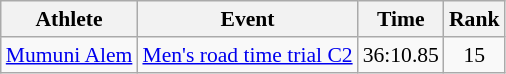<table class=wikitable style="font-size:90%">
<tr>
<th>Athlete</th>
<th>Event</th>
<th>Time</th>
<th>Rank</th>
</tr>
<tr align=center>
<td align=left><a href='#'>Mumuni Alem</a></td>
<td align=left><a href='#'>Men's road time trial C2</a></td>
<td>36:10.85</td>
<td>15</td>
</tr>
</table>
